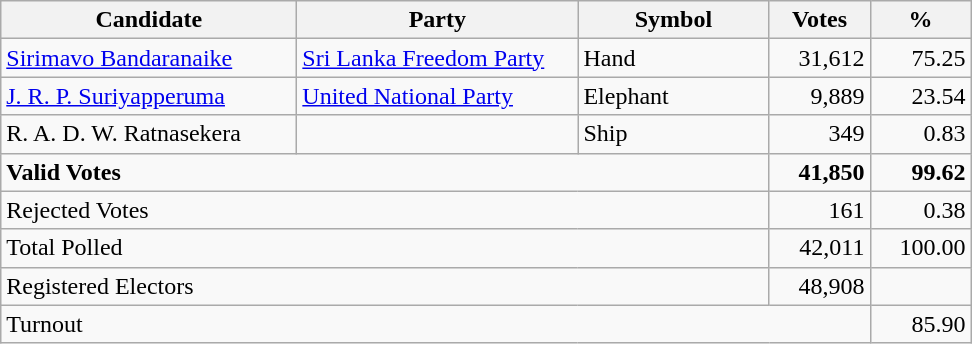<table class="wikitable" border="1" style="text-align:right;">
<tr>
<th align=left width="190">Candidate</th>
<th align=left width="180">Party</th>
<th align=left width="120">Symbol</th>
<th align=left width="60">Votes</th>
<th align=left width="60">%</th>
</tr>
<tr>
<td align=left><a href='#'>Sirimavo Bandaranaike</a></td>
<td align=left><a href='#'>Sri Lanka Freedom Party</a></td>
<td align=left>Hand</td>
<td>31,612</td>
<td>75.25</td>
</tr>
<tr>
<td align=left><a href='#'>J. R. P. Suriyapperuma</a></td>
<td align=left><a href='#'>United National Party</a></td>
<td align=left>Elephant</td>
<td>9,889</td>
<td>23.54</td>
</tr>
<tr>
<td align=left>R. A. D. W. Ratnasekera</td>
<td></td>
<td align=left>Ship</td>
<td>349</td>
<td>0.83</td>
</tr>
<tr>
<td align=left colspan=3><strong>Valid Votes</strong></td>
<td><strong>41,850</strong></td>
<td><strong>99.62</strong></td>
</tr>
<tr>
<td align=left colspan=3>Rejected Votes</td>
<td>161</td>
<td>0.38</td>
</tr>
<tr>
<td align=left colspan=3>Total Polled</td>
<td>42,011</td>
<td>100.00</td>
</tr>
<tr>
<td align=left colspan=3>Registered Electors</td>
<td>48,908</td>
<td></td>
</tr>
<tr>
<td align=left colspan=4>Turnout</td>
<td>85.90</td>
</tr>
</table>
